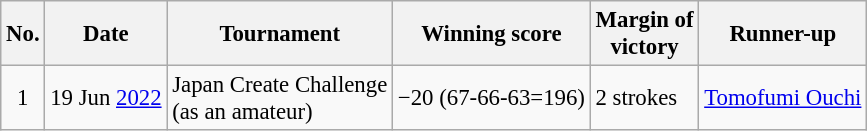<table class="wikitable" style="font-size:95%;">
<tr>
<th>No.</th>
<th>Date</th>
<th>Tournament</th>
<th>Winning score</th>
<th>Margin of<br>victory</th>
<th>Runner-up</th>
</tr>
<tr>
<td align=center>1</td>
<td align=right>19 Jun <a href='#'>2022</a></td>
<td>Japan Create Challenge<br>(as an amateur)</td>
<td>−20 (67-66-63=196)</td>
<td>2 strokes</td>
<td> <a href='#'>Tomofumi Ouchi</a></td>
</tr>
</table>
